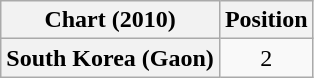<table class="wikitable plainrowheaders">
<tr>
<th scope="col">Chart (2010)</th>
<th scope="col">Position</th>
</tr>
<tr>
<th scope="row">South Korea (Gaon)</th>
<td align="center">2</td>
</tr>
</table>
